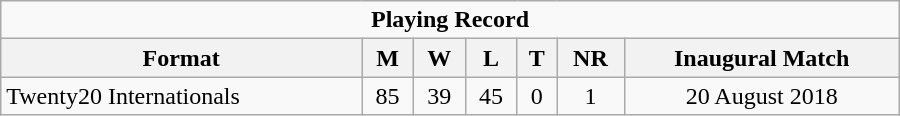<table class="wikitable" style="text-align: center; width: 600px;">
<tr>
<td colspan=7 align="center"><strong>Playing Record</strong></td>
</tr>
<tr>
<th>Format</th>
<th>M</th>
<th>W</th>
<th>L</th>
<th>T</th>
<th>NR</th>
<th>Inaugural Match</th>
</tr>
<tr>
<td align="left">Twenty20 Internationals</td>
<td>85</td>
<td>39</td>
<td>45</td>
<td>0</td>
<td>1</td>
<td>20 August 2018</td>
</tr>
</table>
